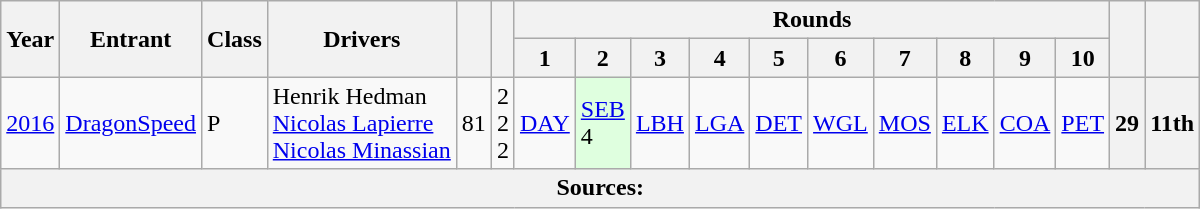<table class="wikitable">
<tr>
<th rowspan="2">Year</th>
<th rowspan="2">Entrant</th>
<th rowspan="2">Class</th>
<th rowspan="2">Drivers</th>
<th rowspan="2"></th>
<th rowspan="2"></th>
<th colspan="10">Rounds</th>
<th rowspan="2"></th>
<th rowspan="2"></th>
</tr>
<tr>
<th>1</th>
<th>2</th>
<th>3</th>
<th>4</th>
<th>5</th>
<th>6</th>
<th>7</th>
<th>8</th>
<th>9</th>
<th>10</th>
</tr>
<tr>
<td><a href='#'>2016</a></td>
<td> <a href='#'>DragonSpeed</a></td>
<td>P</td>
<td> Henrik Hedman<br> <a href='#'>Nicolas Lapierre</a><br> <a href='#'>Nicolas Minassian</a></td>
<td>81</td>
<td>2<br>2<br>2</td>
<td><a href='#'>DAY</a></td>
<td style="background:#DFFFDF;"><a href='#'>SEB</a><br>4</td>
<td><a href='#'>LBH</a></td>
<td><a href='#'>LGA</a></td>
<td><a href='#'>DET</a></td>
<td><a href='#'>WGL</a></td>
<td><a href='#'>MOS</a></td>
<td><a href='#'>ELK</a></td>
<td><a href='#'>COA</a></td>
<td><a href='#'>PET</a></td>
<th>29</th>
<th>11th</th>
</tr>
<tr>
<th colspan="18">Sources:</th>
</tr>
</table>
